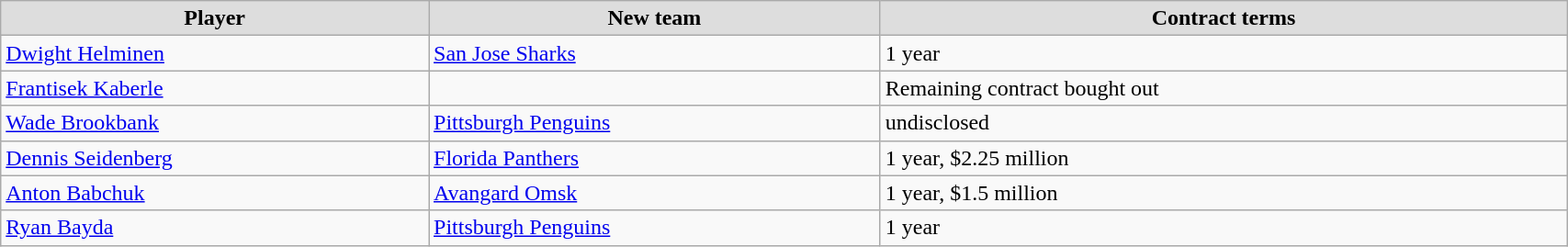<table class="wikitable" style="width:90%;">
<tr style="text-align:center; background:#ddd;">
<td><strong>Player</strong></td>
<td><strong>New team</strong></td>
<td><strong>Contract terms</strong></td>
</tr>
<tr>
<td><a href='#'>Dwight Helminen</a></td>
<td><a href='#'>San Jose Sharks</a></td>
<td>1 year</td>
</tr>
<tr>
<td><a href='#'>Frantisek Kaberle</a></td>
<td></td>
<td>Remaining contract bought out</td>
</tr>
<tr>
<td><a href='#'>Wade Brookbank</a></td>
<td><a href='#'>Pittsburgh Penguins</a></td>
<td>undisclosed</td>
</tr>
<tr>
<td><a href='#'>Dennis Seidenberg</a></td>
<td><a href='#'>Florida Panthers</a></td>
<td>1 year, $2.25 million</td>
</tr>
<tr>
<td><a href='#'>Anton Babchuk</a></td>
<td><a href='#'>Avangard Omsk</a></td>
<td>1 year, $1.5 million</td>
</tr>
<tr>
<td><a href='#'>Ryan Bayda</a></td>
<td><a href='#'>Pittsburgh Penguins</a></td>
<td>1 year</td>
</tr>
</table>
